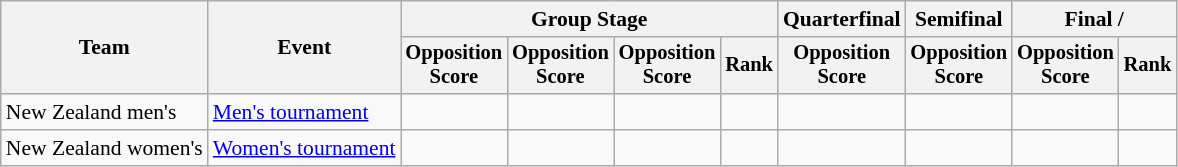<table class="wikitable" style="font-size:90%">
<tr>
<th rowspan=2>Team</th>
<th rowspan=2>Event</th>
<th colspan=4>Group Stage</th>
<th>Quarterfinal</th>
<th>Semifinal</th>
<th colspan=2>Final / </th>
</tr>
<tr style="font-size:95%">
<th>Opposition<br>Score</th>
<th>Opposition<br>Score</th>
<th>Opposition<br>Score</th>
<th>Rank</th>
<th>Opposition<br>Score</th>
<th>Opposition<br>Score</th>
<th>Opposition<br>Score</th>
<th>Rank</th>
</tr>
<tr align=center>
<td align=left>New Zealand men's</td>
<td align=left><a href='#'>Men's tournament</a></td>
<td></td>
<td></td>
<td></td>
<td></td>
<td></td>
<td></td>
<td></td>
<td></td>
</tr>
<tr align=center>
<td align=left>New Zealand women's</td>
<td align=left><a href='#'>Women's tournament</a></td>
<td></td>
<td></td>
<td></td>
<td></td>
<td></td>
<td></td>
<td></td>
<td></td>
</tr>
</table>
